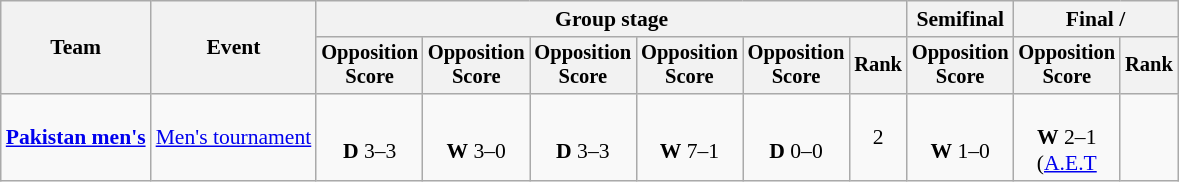<table class="wikitable" style="font-size:90%">
<tr>
<th rowspan=2>Team</th>
<th rowspan=2>Event</th>
<th colspan=6>Group stage</th>
<th>Semifinal</th>
<th colspan=2>Final / </th>
</tr>
<tr style="font-size:95%">
<th>Opposition<br>Score</th>
<th>Opposition<br>Score</th>
<th>Opposition<br>Score</th>
<th>Opposition<br>Score</th>
<th>Opposition<br>Score</th>
<th>Rank</th>
<th>Opposition<br>Score</th>
<th>Opposition<br>Score</th>
<th>Rank</th>
</tr>
<tr align=center>
<td align=left><strong><a href='#'>Pakistan men's</a></strong></td>
<td align=left><a href='#'>Men's tournament</a></td>
<td><br><strong>D</strong> 3–3</td>
<td><br><strong>W</strong> 3–0</td>
<td><br><strong>D</strong> 3–3</td>
<td><br><strong>W</strong> 7–1</td>
<td><br><strong>D</strong> 0–0</td>
<td>2</td>
<td><br><strong>W</strong> 1–0</td>
<td><br><strong>W</strong> 2–1<br>(<a href='#'>A.E.T</a></td>
<td></td>
</tr>
</table>
